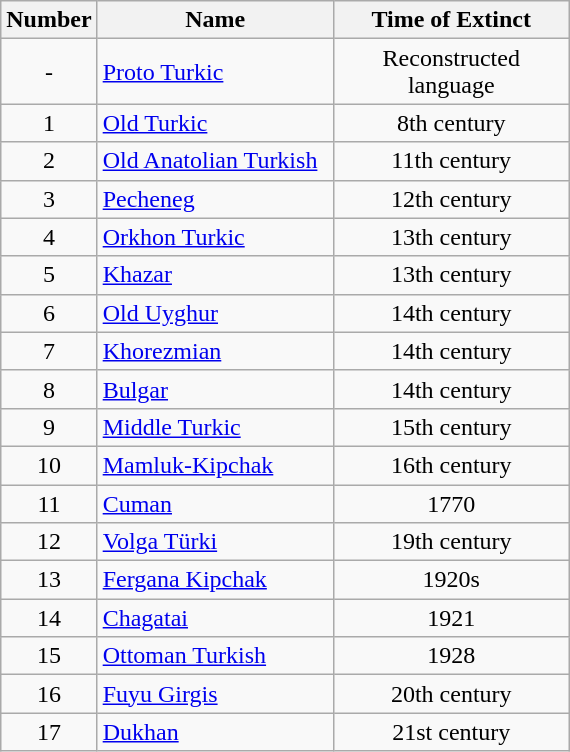<table class="wikitable sortable">
<tr>
<th width=30>Number</th>
<th width=150>Name</th>
<th width=150>Time of Extinct</th>
</tr>
<tr>
<td align=center>-</td>
<td><a href='#'>Proto Turkic</a></td>
<td align=center>Reconstructed language</td>
</tr>
<tr>
<td align=center>1</td>
<td><a href='#'>Old Turkic</a></td>
<td align=center>8th century</td>
</tr>
<tr>
<td align=center>2</td>
<td><a href='#'>Old Anatolian Turkish</a></td>
<td align=center>11th century</td>
</tr>
<tr>
<td align=center>3</td>
<td><a href='#'>Pecheneg</a></td>
<td align=center>12th century</td>
</tr>
<tr>
<td align=center>4</td>
<td><a href='#'>Orkhon Turkic</a></td>
<td align=center>13th century</td>
</tr>
<tr>
<td align=center>5</td>
<td><a href='#'>Khazar</a></td>
<td align=center>13th century</td>
</tr>
<tr>
<td align=center>6</td>
<td><a href='#'>Old Uyghur</a></td>
<td align=center>14th century</td>
</tr>
<tr>
<td align=center>7</td>
<td><a href='#'>Khorezmian</a></td>
<td align=center>14th century</td>
</tr>
<tr>
<td align=center>8</td>
<td><a href='#'>Bulgar</a></td>
<td align=center>14th century</td>
</tr>
<tr>
<td align="center">9</td>
<td><a href='#'>Middle Turkic</a></td>
<td align="center">15th century</td>
</tr>
<tr>
<td align="center">10</td>
<td><a href='#'>Mamluk-Kipchak</a></td>
<td align="center">16th century</td>
</tr>
<tr>
<td align="center">11</td>
<td><a href='#'>Cuman</a></td>
<td align="center">1770</td>
</tr>
<tr>
<td align="center">12</td>
<td><a href='#'>Volga Türki</a></td>
<td align="center">19th century</td>
</tr>
<tr>
<td align="center">13</td>
<td><a href='#'>Fergana Kipchak</a></td>
<td align="center">1920s</td>
</tr>
<tr>
<td align="center">14</td>
<td><a href='#'>Chagatai</a></td>
<td align="center">1921</td>
</tr>
<tr>
<td align="center">15</td>
<td><a href='#'>Ottoman Turkish</a></td>
<td align="center">1928</td>
</tr>
<tr>
<td align="center">16</td>
<td><a href='#'>Fuyu Girgis</a></td>
<td align="center">20th century</td>
</tr>
<tr>
<td align="center">17</td>
<td><a href='#'>Dukhan</a></td>
<td align="center">21st century</td>
</tr>
</table>
